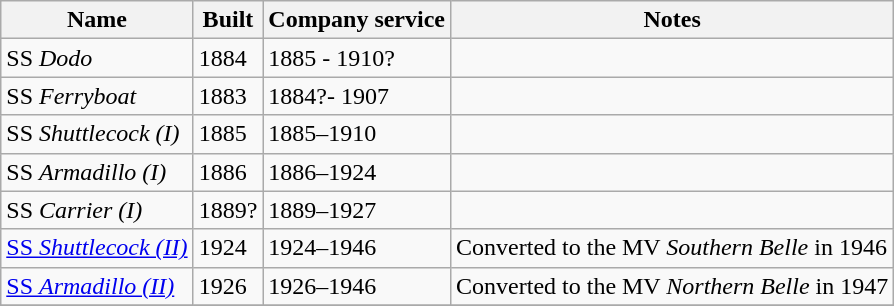<table class="wikitable">
<tr>
<th>Name</th>
<th>Built</th>
<th>Company service</th>
<th>Notes</th>
</tr>
<tr>
<td>SS <em>Dodo</em></td>
<td>1884</td>
<td>1885 - 1910?</td>
<td></td>
</tr>
<tr>
<td>SS <em>Ferryboat</em></td>
<td>1883</td>
<td>1884?- 1907</td>
<td></td>
</tr>
<tr>
<td>SS <em>Shuttlecock (I)</em></td>
<td>1885</td>
<td>1885–1910</td>
<td></td>
</tr>
<tr>
<td>SS <em>Armadillo (I)</em></td>
<td>1886</td>
<td>1886–1924</td>
<td></td>
</tr>
<tr>
<td>SS <em>Carrier (I)</em></td>
<td>1889?</td>
<td>1889–1927</td>
<td></td>
</tr>
<tr>
<td><a href='#'>SS <em>Shuttlecock (II)</em></a></td>
<td>1924</td>
<td>1924–1946</td>
<td>Converted to the MV <em>Southern Belle</em> in 1946</td>
</tr>
<tr>
<td><a href='#'>SS <em>Armadillo (II)</em></a></td>
<td>1926</td>
<td>1926–1946</td>
<td>Converted to the MV <em>Northern Belle</em> in 1947</td>
</tr>
<tr>
</tr>
</table>
